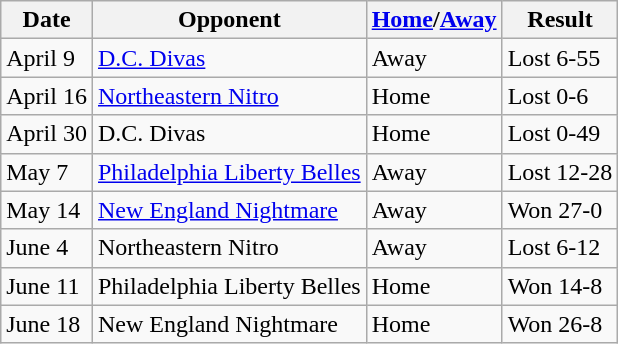<table class="wikitable">
<tr>
<th>Date</th>
<th>Opponent</th>
<th><a href='#'>Home</a>/<a href='#'>Away</a></th>
<th>Result</th>
</tr>
<tr>
<td>April 9</td>
<td><a href='#'>D.C. Divas</a></td>
<td>Away</td>
<td>Lost 6-55</td>
</tr>
<tr>
<td>April 16</td>
<td><a href='#'>Northeastern Nitro</a></td>
<td>Home</td>
<td>Lost 0-6</td>
</tr>
<tr>
<td>April 30</td>
<td>D.C. Divas</td>
<td>Home</td>
<td>Lost 0-49</td>
</tr>
<tr>
<td>May 7</td>
<td><a href='#'>Philadelphia Liberty Belles</a></td>
<td>Away</td>
<td>Lost 12-28</td>
</tr>
<tr>
<td>May 14</td>
<td><a href='#'>New England Nightmare</a></td>
<td>Away</td>
<td>Won 27-0</td>
</tr>
<tr>
<td>June 4</td>
<td>Northeastern Nitro</td>
<td>Away</td>
<td>Lost 6-12</td>
</tr>
<tr>
<td>June 11</td>
<td>Philadelphia Liberty Belles</td>
<td>Home</td>
<td>Won 14-8</td>
</tr>
<tr>
<td>June 18</td>
<td>New England Nightmare</td>
<td>Home</td>
<td>Won 26-8</td>
</tr>
</table>
